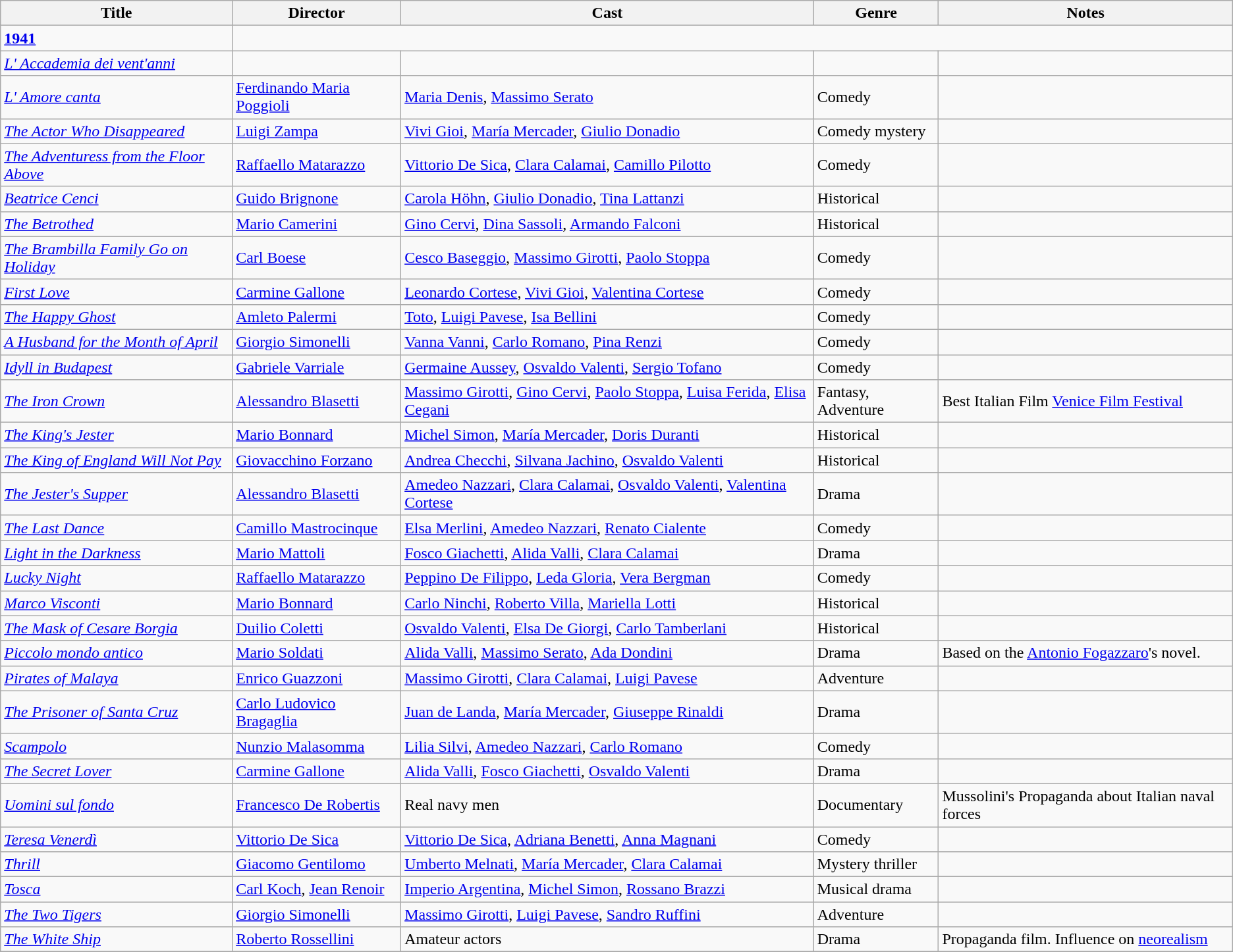<table class="wikitable">
<tr>
<th>Title</th>
<th>Director</th>
<th>Cast</th>
<th>Genre</th>
<th>Notes</th>
</tr>
<tr>
<td><strong><a href='#'>1941</a></strong></td>
</tr>
<tr>
<td><em><a href='#'>L' Accademia dei vent'anni</a></em></td>
<td></td>
<td></td>
<td></td>
<td></td>
</tr>
<tr>
<td><em><a href='#'>L' Amore canta</a></em></td>
<td><a href='#'>Ferdinando Maria Poggioli</a></td>
<td><a href='#'>Maria Denis</a>, <a href='#'>Massimo Serato</a></td>
<td>Comedy</td>
<td></td>
</tr>
<tr>
<td><em><a href='#'>The Actor Who Disappeared</a></em></td>
<td><a href='#'>Luigi Zampa</a></td>
<td><a href='#'>Vivi Gioi</a>, <a href='#'>María Mercader</a>, <a href='#'>Giulio Donadio</a></td>
<td>Comedy mystery</td>
<td></td>
</tr>
<tr>
<td><em><a href='#'>The Adventuress from the Floor Above</a></em></td>
<td><a href='#'>Raffaello Matarazzo</a></td>
<td><a href='#'>Vittorio De Sica</a>, <a href='#'>Clara Calamai</a>, <a href='#'>Camillo Pilotto</a></td>
<td>Comedy</td>
<td></td>
</tr>
<tr>
<td><em><a href='#'>Beatrice Cenci</a></em></td>
<td><a href='#'>Guido Brignone</a></td>
<td><a href='#'>Carola Höhn</a>, <a href='#'>Giulio Donadio</a>, <a href='#'>Tina Lattanzi</a></td>
<td>Historical</td>
<td></td>
</tr>
<tr>
<td><em><a href='#'>The Betrothed</a></em></td>
<td><a href='#'>Mario Camerini</a></td>
<td><a href='#'>Gino Cervi</a>, <a href='#'>Dina Sassoli</a>, <a href='#'>Armando Falconi</a></td>
<td>Historical</td>
<td></td>
</tr>
<tr>
<td><em><a href='#'>The Brambilla Family Go on Holiday</a></em></td>
<td><a href='#'>Carl Boese</a></td>
<td><a href='#'>Cesco Baseggio</a>, <a href='#'>Massimo Girotti</a>, <a href='#'>Paolo Stoppa</a></td>
<td>Comedy</td>
<td></td>
</tr>
<tr>
<td><em><a href='#'>First Love</a></em></td>
<td><a href='#'>Carmine Gallone</a></td>
<td><a href='#'>Leonardo Cortese</a>, <a href='#'>Vivi Gioi</a>, <a href='#'>Valentina Cortese</a></td>
<td>Comedy</td>
<td></td>
</tr>
<tr>
<td><em><a href='#'>The Happy Ghost</a></em></td>
<td><a href='#'>Amleto Palermi</a></td>
<td><a href='#'>Toto</a>, <a href='#'>Luigi Pavese</a>, <a href='#'>Isa Bellini</a></td>
<td>Comedy</td>
<td></td>
</tr>
<tr>
<td><em><a href='#'>A Husband for the Month of April</a></em></td>
<td><a href='#'>Giorgio Simonelli</a></td>
<td><a href='#'>Vanna Vanni</a>, <a href='#'>Carlo Romano</a>, <a href='#'>Pina Renzi</a></td>
<td>Comedy</td>
<td></td>
</tr>
<tr>
<td><em><a href='#'>Idyll in Budapest</a></em></td>
<td><a href='#'>Gabriele Varriale </a></td>
<td><a href='#'>Germaine Aussey</a>, <a href='#'>Osvaldo Valenti</a>, <a href='#'>Sergio Tofano</a></td>
<td>Comedy</td>
<td></td>
</tr>
<tr>
<td><em><a href='#'>The Iron Crown</a></em></td>
<td><a href='#'>Alessandro Blasetti</a></td>
<td><a href='#'>Massimo Girotti</a>, <a href='#'>Gino Cervi</a>, <a href='#'>Paolo Stoppa</a>, <a href='#'>Luisa Ferida</a>, <a href='#'>Elisa Cegani</a></td>
<td>Fantasy, Adventure</td>
<td>Best Italian Film <a href='#'>Venice Film Festival</a></td>
</tr>
<tr>
<td><em><a href='#'>The King's Jester</a></em></td>
<td><a href='#'>Mario Bonnard</a></td>
<td><a href='#'>Michel Simon</a>, <a href='#'>María Mercader</a>, <a href='#'>Doris Duranti </a></td>
<td>Historical</td>
<td></td>
</tr>
<tr>
<td><em><a href='#'>The King of England Will Not Pay</a></em></td>
<td><a href='#'>Giovacchino Forzano</a></td>
<td><a href='#'>Andrea Checchi</a>, <a href='#'>Silvana Jachino</a>, <a href='#'>Osvaldo Valenti</a></td>
<td>Historical</td>
<td></td>
</tr>
<tr>
<td><em><a href='#'>The Jester's Supper</a></em></td>
<td><a href='#'>Alessandro Blasetti</a></td>
<td><a href='#'>Amedeo Nazzari</a>, <a href='#'>Clara Calamai</a>, <a href='#'>Osvaldo Valenti</a>, <a href='#'>Valentina Cortese</a></td>
<td>Drama</td>
<td></td>
</tr>
<tr>
<td><em><a href='#'>The Last Dance</a></em></td>
<td><a href='#'>Camillo Mastrocinque</a></td>
<td><a href='#'>Elsa Merlini</a>, <a href='#'>Amedeo Nazzari</a>, <a href='#'>Renato Cialente</a></td>
<td>Comedy</td>
<td></td>
</tr>
<tr>
<td><em><a href='#'>Light in the Darkness</a></em></td>
<td><a href='#'>Mario Mattoli</a></td>
<td><a href='#'>Fosco Giachetti</a>, <a href='#'>Alida Valli</a>, <a href='#'>Clara Calamai</a></td>
<td>Drama</td>
<td></td>
</tr>
<tr>
<td><em><a href='#'>Lucky Night</a></em></td>
<td><a href='#'>Raffaello Matarazzo</a></td>
<td><a href='#'>Peppino De Filippo</a>, <a href='#'>Leda Gloria</a>, <a href='#'>Vera Bergman</a></td>
<td>Comedy</td>
<td></td>
</tr>
<tr>
<td><em><a href='#'>Marco Visconti</a></em></td>
<td><a href='#'>Mario Bonnard</a></td>
<td><a href='#'>Carlo Ninchi</a>, <a href='#'>Roberto Villa</a>, <a href='#'>Mariella Lotti</a></td>
<td>Historical</td>
<td></td>
</tr>
<tr>
<td><em><a href='#'>The Mask of Cesare Borgia</a></em></td>
<td><a href='#'>Duilio Coletti</a></td>
<td><a href='#'>Osvaldo Valenti</a>, <a href='#'>Elsa De Giorgi</a>, <a href='#'>Carlo Tamberlani</a></td>
<td>Historical</td>
<td></td>
</tr>
<tr>
<td><em><a href='#'>Piccolo mondo antico</a></em></td>
<td><a href='#'>Mario Soldati</a></td>
<td><a href='#'>Alida Valli</a>, <a href='#'>Massimo Serato</a>, <a href='#'>Ada Dondini</a></td>
<td>Drama</td>
<td>Based on the <a href='#'>Antonio Fogazzaro</a>'s novel.</td>
</tr>
<tr>
<td><em><a href='#'>Pirates of Malaya</a></em></td>
<td><a href='#'>Enrico Guazzoni</a></td>
<td><a href='#'>Massimo Girotti</a>, <a href='#'>Clara Calamai</a>, <a href='#'>Luigi Pavese</a></td>
<td>Adventure</td>
<td></td>
</tr>
<tr>
<td><em><a href='#'>The Prisoner of Santa Cruz</a></em></td>
<td><a href='#'>Carlo Ludovico Bragaglia</a></td>
<td><a href='#'>Juan de Landa</a>, <a href='#'>María Mercader</a>, <a href='#'>Giuseppe Rinaldi</a></td>
<td>Drama</td>
<td></td>
</tr>
<tr>
<td><em><a href='#'>Scampolo</a></em></td>
<td><a href='#'>Nunzio Malasomma</a></td>
<td><a href='#'>Lilia Silvi</a>, <a href='#'>Amedeo Nazzari</a>, <a href='#'>Carlo Romano</a></td>
<td>Comedy</td>
<td></td>
</tr>
<tr>
<td><em><a href='#'>The Secret Lover</a></em></td>
<td><a href='#'>Carmine Gallone</a></td>
<td><a href='#'>Alida Valli</a>, <a href='#'>Fosco Giachetti</a>, <a href='#'>Osvaldo Valenti</a></td>
<td>Drama</td>
<td></td>
</tr>
<tr>
<td><em><a href='#'>Uomini sul fondo</a></em></td>
<td><a href='#'>Francesco De Robertis</a></td>
<td>Real navy men</td>
<td>Documentary</td>
<td>Mussolini's Propaganda about Italian naval forces</td>
</tr>
<tr>
<td><em><a href='#'>Teresa Venerdì</a></em></td>
<td><a href='#'>Vittorio De Sica</a></td>
<td><a href='#'>Vittorio De Sica</a>, <a href='#'>Adriana Benetti</a>, <a href='#'>Anna Magnani</a></td>
<td>Comedy</td>
<td></td>
</tr>
<tr>
<td><em><a href='#'>Thrill</a></em></td>
<td><a href='#'>Giacomo Gentilomo</a></td>
<td><a href='#'>Umberto Melnati</a>, <a href='#'>María Mercader</a>, <a href='#'>Clara Calamai</a></td>
<td>Mystery thriller</td>
<td></td>
</tr>
<tr>
<td><em><a href='#'>Tosca</a></em></td>
<td><a href='#'>Carl Koch</a>, <a href='#'>Jean Renoir</a></td>
<td><a href='#'>Imperio Argentina</a>, <a href='#'>Michel Simon</a>, <a href='#'>Rossano Brazzi</a></td>
<td>Musical drama</td>
<td></td>
</tr>
<tr>
<td><em><a href='#'>The Two Tigers</a></em></td>
<td><a href='#'>Giorgio Simonelli</a></td>
<td><a href='#'>Massimo Girotti</a>, <a href='#'>Luigi Pavese</a>, <a href='#'>Sandro Ruffini</a></td>
<td>Adventure</td>
<td></td>
</tr>
<tr>
<td><em><a href='#'>The White Ship</a></em></td>
<td><a href='#'>Roberto Rossellini</a></td>
<td>Amateur actors</td>
<td>Drama</td>
<td>Propaganda film. Influence on <a href='#'>neorealism</a></td>
</tr>
<tr>
</tr>
</table>
